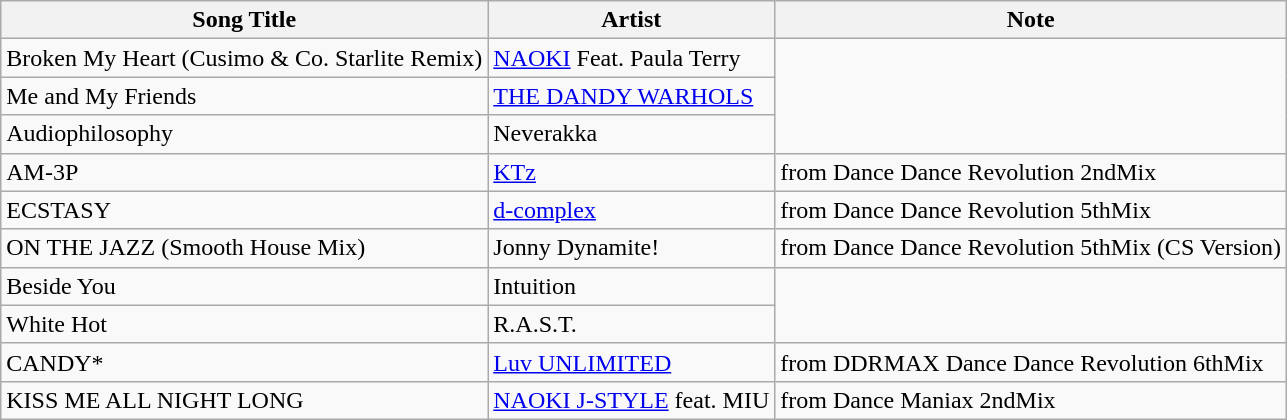<table class="wikitable">
<tr>
<th>Song Title</th>
<th>Artist</th>
<th>Note</th>
</tr>
<tr>
<td>Broken My Heart (Cusimo & Co. Starlite Remix)</td>
<td><a href='#'>NAOKI</a> Feat. Paula Terry</td>
</tr>
<tr>
<td>Me and My Friends</td>
<td><a href='#'>THE DANDY WARHOLS</a></td>
</tr>
<tr>
<td>Audiophilosophy</td>
<td>Neverakka</td>
</tr>
<tr>
<td>AM-3P</td>
<td><a href='#'>KTz</a></td>
<td>from Dance Dance Revolution 2ndMix</td>
</tr>
<tr>
<td>ECSTASY</td>
<td><a href='#'>d-complex</a></td>
<td>from Dance Dance Revolution 5thMix</td>
</tr>
<tr>
<td>ON THE JAZZ (Smooth House Mix)</td>
<td>Jonny Dynamite!</td>
<td>from Dance Dance Revolution 5thMix (CS Version)</td>
</tr>
<tr>
<td>Beside You</td>
<td>Intuition</td>
</tr>
<tr>
<td>White Hot</td>
<td>R.A.S.T.</td>
</tr>
<tr>
<td>CANDY*</td>
<td><a href='#'>Luv UNLIMITED</a></td>
<td>from DDRMAX Dance Dance Revolution 6thMix</td>
</tr>
<tr>
<td>KISS ME ALL NIGHT LONG</td>
<td><a href='#'>NAOKI J-STYLE</a> feat. MIU</td>
<td>from Dance Maniax 2ndMix</td>
</tr>
</table>
